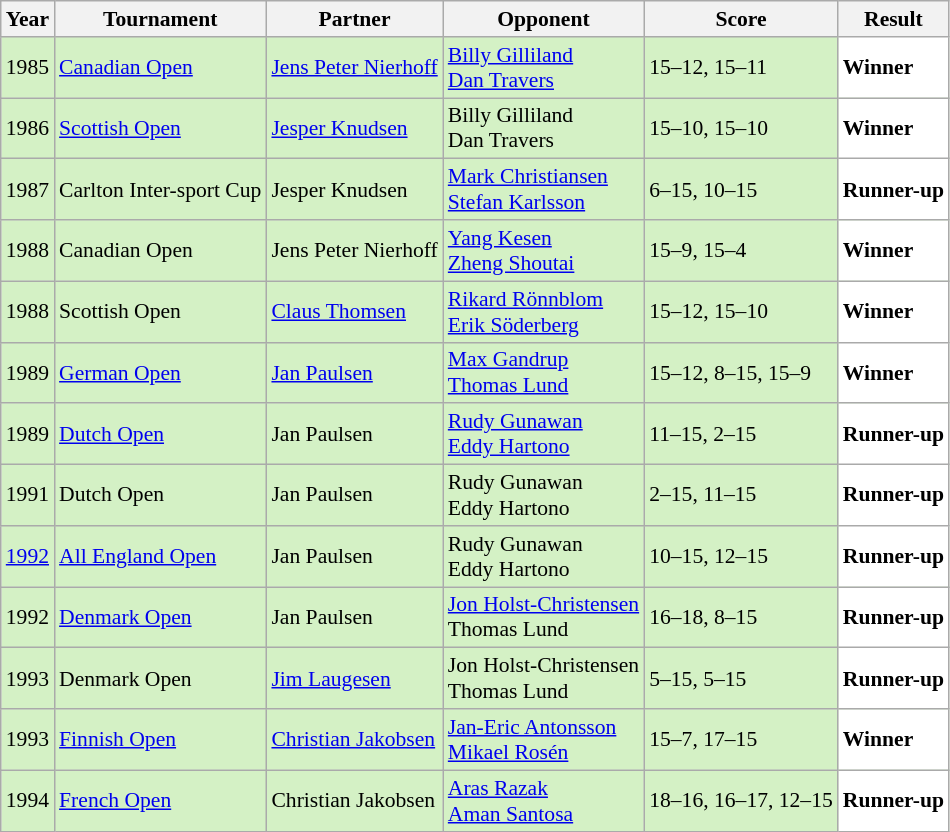<table class="sortable wikitable" style="font-size: 90%;">
<tr>
<th>Year</th>
<th>Tournament</th>
<th>Partner</th>
<th>Opponent</th>
<th>Score</th>
<th>Result</th>
</tr>
<tr style="background:#D4F1C5">
<td align="center">1985</td>
<td><a href='#'>Canadian Open</a></td>
<td> <a href='#'>Jens Peter Nierhoff</a></td>
<td> <a href='#'>Billy Gilliland</a><br> <a href='#'>Dan Travers</a></td>
<td>15–12, 15–11</td>
<td style="text-align:left; background:white"> <strong>Winner</strong></td>
</tr>
<tr style="background:#D4F1C5">
<td align="center">1986</td>
<td><a href='#'>Scottish Open</a></td>
<td> <a href='#'>Jesper Knudsen</a></td>
<td> Billy Gilliland<br> Dan Travers</td>
<td>15–10, 15–10</td>
<td style="text-align:left; background:white"> <strong>Winner</strong></td>
</tr>
<tr style="background:#D4F1C5">
<td align="center">1987</td>
<td>Carlton Inter-sport Cup</td>
<td> Jesper Knudsen</td>
<td> <a href='#'>Mark Christiansen</a><br> <a href='#'>Stefan Karlsson</a></td>
<td>6–15, 10–15</td>
<td style="text-align:left; background:white"> <strong>Runner-up</strong></td>
</tr>
<tr style="background:#D4F1C5">
<td align="center">1988</td>
<td>Canadian Open</td>
<td> Jens Peter Nierhoff</td>
<td> <a href='#'>Yang Kesen</a><br> <a href='#'>Zheng Shoutai</a></td>
<td>15–9, 15–4</td>
<td style="text-align:left; background:white"> <strong>Winner</strong></td>
</tr>
<tr style="background:#D4F1C5">
<td align="center">1988</td>
<td>Scottish Open</td>
<td> <a href='#'>Claus Thomsen</a></td>
<td> <a href='#'>Rikard Rönnblom</a><br> <a href='#'>Erik Söderberg</a></td>
<td>15–12, 15–10</td>
<td style="text-align:left; background:white"> <strong>Winner</strong></td>
</tr>
<tr style="background:#D4F1C5">
<td align="center">1989</td>
<td><a href='#'>German Open</a></td>
<td> <a href='#'>Jan Paulsen</a></td>
<td> <a href='#'>Max Gandrup</a><br> <a href='#'>Thomas Lund</a></td>
<td>15–12, 8–15, 15–9</td>
<td style="text-align:left; background:white"> <strong>Winner</strong></td>
</tr>
<tr style="background:#D4F1C5">
<td align="center">1989</td>
<td><a href='#'>Dutch Open</a></td>
<td> Jan Paulsen</td>
<td> <a href='#'>Rudy Gunawan</a><br> <a href='#'>Eddy Hartono</a></td>
<td>11–15, 2–15</td>
<td style="text-align:left; background:white"> <strong>Runner-up</strong></td>
</tr>
<tr style="background:#D4F1C5">
<td align="center">1991</td>
<td>Dutch Open</td>
<td> Jan Paulsen</td>
<td> Rudy Gunawan<br> Eddy Hartono</td>
<td>2–15, 11–15</td>
<td style="text-align:left; background:white"> <strong>Runner-up</strong></td>
</tr>
<tr style="background:#D4F1C5">
<td align="center"><a href='#'>1992</a></td>
<td><a href='#'>All England Open</a></td>
<td> Jan Paulsen</td>
<td> Rudy Gunawan<br> Eddy Hartono</td>
<td>10–15, 12–15</td>
<td style="text-align:left; background:white"> <strong>Runner-up</strong></td>
</tr>
<tr style="background:#D4F1C5">
<td align="center">1992</td>
<td><a href='#'>Denmark Open</a></td>
<td> Jan Paulsen</td>
<td> <a href='#'>Jon Holst-Christensen</a><br> Thomas Lund</td>
<td>16–18, 8–15</td>
<td style="text-align:left; background:white"> <strong>Runner-up</strong></td>
</tr>
<tr style="background:#D4F1C5">
<td align="center">1993</td>
<td align="left">Denmark Open</td>
<td align="left"> <a href='#'>Jim Laugesen</a></td>
<td align="left"> Jon Holst-Christensen<br> Thomas Lund</td>
<td align="left">5–15, 5–15</td>
<td style="text-align:left; background:white"> <strong>Runner-up</strong></td>
</tr>
<tr style="background:#D4F1C5">
<td align="center">1993</td>
<td><a href='#'>Finnish Open</a></td>
<td> <a href='#'>Christian Jakobsen</a></td>
<td> <a href='#'>Jan-Eric Antonsson</a><br> <a href='#'>Mikael Rosén</a></td>
<td>15–7, 17–15</td>
<td style="text-align:left; background:white"> <strong>Winner</strong></td>
</tr>
<tr style="background:#D4F1C5">
<td align="center">1994</td>
<td align="left"><a href='#'>French Open</a></td>
<td align="left"> Christian Jakobsen</td>
<td align="left"> <a href='#'>Aras Razak</a><br> <a href='#'>Aman Santosa</a></td>
<td align="left">18–16, 16–17, 12–15</td>
<td style="text-align:left; background:white"> <strong>Runner-up</strong></td>
</tr>
</table>
